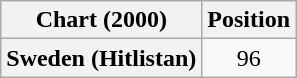<table class="wikitable plainrowheaders" style="text-align:center">
<tr>
<th scope="col">Chart (2000)</th>
<th scope="col">Position</th>
</tr>
<tr>
<th scope="row">Sweden (Hitlistan)</th>
<td>96</td>
</tr>
</table>
